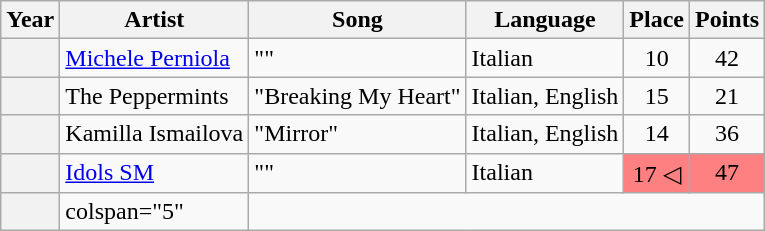<table class="wikitable sortable plainrowheaders">
<tr>
<th scope="col">Year</th>
<th scope="col">Artist</th>
<th scope="col">Song</th>
<th scope="col">Language</th>
<th scope="col" data-sort-type="number">Place</th>
<th scope="col" data-sort-type="number">Points</th>
</tr>
<tr>
<th scope="row" style="text-align:center;"></th>
<td><a href='#'>Michele Perniola</a></td>
<td>""</td>
<td>Italian</td>
<td style="text-align:center;">10</td>
<td style="text-align:center;">42</td>
</tr>
<tr>
<th scope="row" style="text-align:center;"></th>
<td>The Peppermints</td>
<td>"Breaking My Heart"</td>
<td>Italian, English</td>
<td style="text-align:center;">15</td>
<td style="text-align:center;">21</td>
</tr>
<tr>
<th scope="row" style="text-align:center;"></th>
<td>Kamilla Ismailova</td>
<td>"Mirror"</td>
<td>Italian, English</td>
<td style="text-align:center;">14</td>
<td style="text-align:center;">36</td>
</tr>
<tr>
<th scope="row" style="text-align:center;"></th>
<td><a href='#'>Idols SM</a></td>
<td>""</td>
<td>Italian</td>
<td style="text-align:center; background-color:#FE8080;">17 ◁</td>
<td style="text-align:center; background-color:#FE8080;">47</td>
</tr>
<tr>
<th scope="row" style="text-align:center;"></th>
<td>colspan="5" </td>
</tr>
</table>
